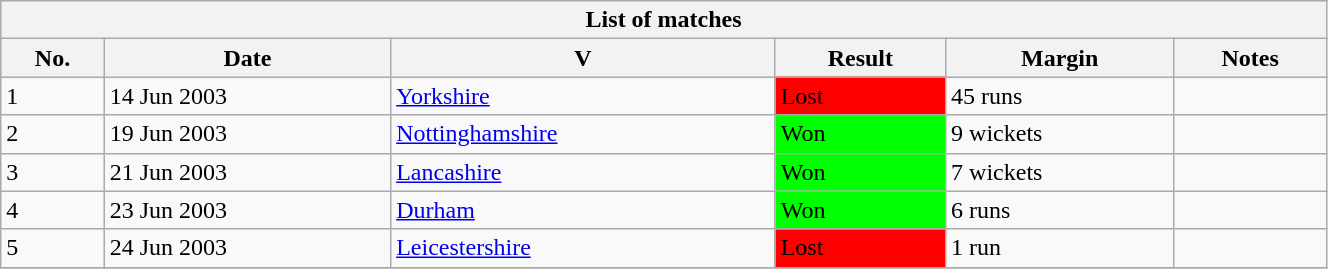<table class="wikitable" width="70%">
<tr>
<th bgcolor="#efefef" colspan=6>List of  matches</th>
</tr>
<tr bgcolor="#efefef">
<th>No.</th>
<th>Date</th>
<th>V</th>
<th>Result</th>
<th>Margin</th>
<th>Notes</th>
</tr>
<tr>
<td>1</td>
<td>14 Jun 2003</td>
<td><a href='#'>Yorkshire</a> <br> </td>
<td bgcolor="#FF0000">Lost</td>
<td>45 runs</td>
<td></td>
</tr>
<tr>
<td>2</td>
<td>19 Jun 2003</td>
<td><a href='#'>Nottinghamshire</a> <br> </td>
<td bgcolor="#00FF00">Won</td>
<td>9 wickets</td>
<td></td>
</tr>
<tr>
<td>3</td>
<td>21 Jun 2003</td>
<td><a href='#'>Lancashire</a> <br> </td>
<td bgcolor="#00FF00">Won</td>
<td>7 wickets</td>
<td></td>
</tr>
<tr>
<td>4</td>
<td>23 Jun 2003</td>
<td><a href='#'>Durham</a>  <br> </td>
<td bgcolor="#00FF00">Won</td>
<td>6 runs</td>
<td></td>
</tr>
<tr>
<td>5</td>
<td>24 Jun 2003</td>
<td><a href='#'>Leicestershire</a><br> </td>
<td bgcolor="#FF0000">Lost</td>
<td>1 run</td>
<td></td>
</tr>
<tr>
</tr>
</table>
